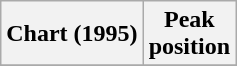<table class="wikitable plainrowheaders" style="text-align:center">
<tr>
<th>Chart (1995)</th>
<th>Peak<br>position</th>
</tr>
<tr>
</tr>
</table>
